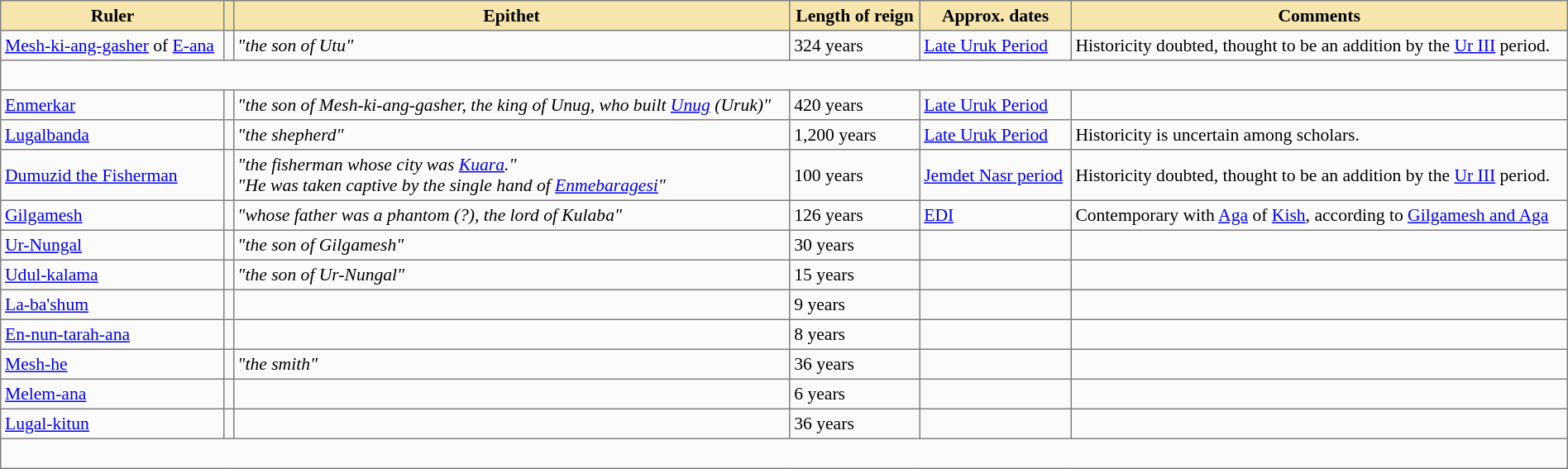<table class="nowraplinks" cellspacing="0" cellpadding="3" width="600px" rules="all" style="background:#fbfbfb; border-style: solid; border-width: 1px; font-size:90%; empty-cells:show; border-collapse:collapse; width:100%;">
<tr bgcolor="#F6E6AE">
<th>Ruler</th>
<th></th>
<th>Epithet</th>
<th>Length of reign</th>
<th>Approx. dates</th>
<th>Comments</th>
</tr>
<tr>
<td><a href='#'>Mesh-ki-ang-gasher</a> of <a href='#'>E-ana</a></td>
<td></td>
<td><em>"the son of Utu"</em></td>
<td>324 years</td>
<td><a href='#'>Late Uruk Period</a></td>
<td>Historicity doubted, thought to be an addition by the <a href='#'>Ur III</a> period.</td>
</tr>
<tr>
<td colspan="6"><br></td>
</tr>
<tr>
<td><a href='#'>Enmerkar</a></td>
<td></td>
<td><em>"the son of Mesh-ki-ang-gasher, the king of Unug, who built <a href='#'>Unug</a> (Uruk)"</em></td>
<td>420 years</td>
<td><a href='#'>Late Uruk Period</a></td>
<td></td>
</tr>
<tr>
<td><a href='#'>Lugalbanda</a></td>
<td></td>
<td><em>"the shepherd"</em></td>
<td>1,200 years</td>
<td><a href='#'>Late Uruk Period</a></td>
<td>Historicity is uncertain among scholars.</td>
</tr>
<tr>
<td><a href='#'>Dumuzid the Fisherman</a></td>
<td></td>
<td><em>"the fisherman whose city was <a href='#'>Kuara</a>."</em><br><em>"He was taken captive by the single hand of <a href='#'>Enmebaragesi</a>"</em></td>
<td>100 years</td>
<td><a href='#'>Jemdet Nasr period</a></td>
<td>Historicity doubted, thought to be an addition by the <a href='#'>Ur III</a> period.</td>
</tr>
<tr>
<td><a href='#'>Gilgamesh</a></td>
<td></td>
<td><em>"whose father was a phantom (?), the lord of Kulaba"</em></td>
<td>126 years</td>
<td><a href='#'>EDI</a></td>
<td>Contemporary with <a href='#'>Aga</a> of <a href='#'>Kish</a>, according to <a href='#'>Gilgamesh and Aga</a></td>
</tr>
<tr>
<td><a href='#'>Ur-Nungal</a></td>
<td></td>
<td><em>"the son of Gilgamesh"</em></td>
<td>30 years</td>
<td></td>
<td></td>
</tr>
<tr>
<td><a href='#'>Udul-kalama</a></td>
<td></td>
<td><em>"the son of Ur-Nungal"</em></td>
<td>15 years</td>
<td></td>
<td></td>
</tr>
<tr>
<td><a href='#'>La-ba'shum</a></td>
<td></td>
<td></td>
<td>9 years</td>
<td></td>
<td></td>
</tr>
<tr>
<td><a href='#'>En-nun-tarah-ana</a></td>
<td></td>
<td></td>
<td>8 years</td>
<td></td>
<td></td>
</tr>
<tr>
<td><a href='#'>Mesh-he</a></td>
<td></td>
<td><em>"the smith"</em></td>
<td>36 years</td>
<td></td>
<td></td>
</tr>
<tr>
<td><a href='#'>Melem-ana</a></td>
<td></td>
<td></td>
<td>6 years</td>
<td></td>
<td></td>
</tr>
<tr>
<td><a href='#'>Lugal-kitun</a></td>
<td></td>
<td></td>
<td>36 years</td>
<td></td>
<td></td>
</tr>
<tr>
<td colspan="6"><br></td>
</tr>
</table>
